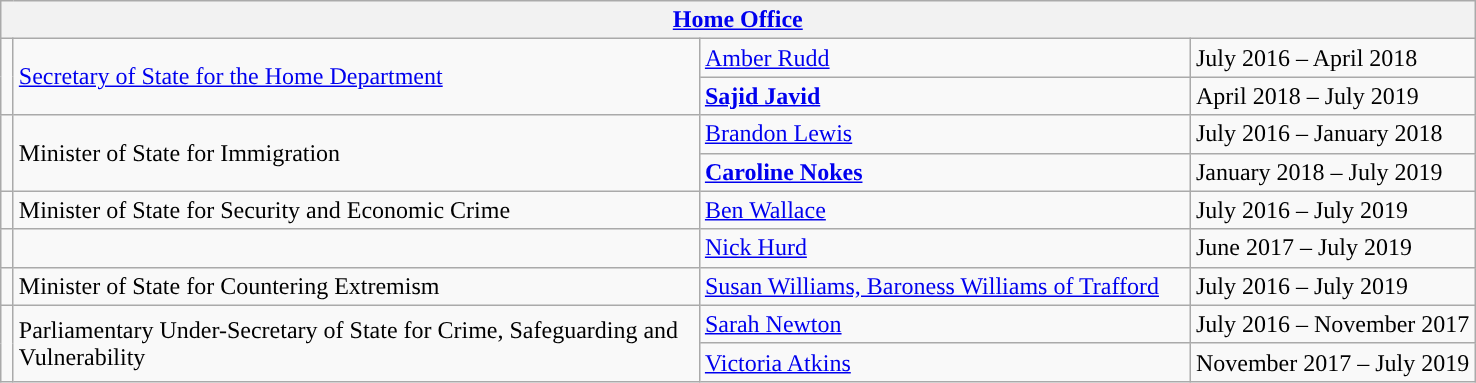<table class="wikitable">
<tr>
<th colspan="4"><a href='#'>Home Office</a></th>
</tr>
<tr>
<td rowspan=2 style="width: 1px; background: "></td>
<td rowspan=2 style="width: 450px;"><a href='#'>Secretary of State for the Home Department</a></td>
<td style="width: 320px;"><a href='#'>Amber Rudd</a><br></td>
<td>July 2016 – April 2018</td>
</tr>
<tr>
<td style="width: 320px;"><strong><a href='#'>Sajid Javid</a></strong></td>
<td>April 2018 – July 2019</td>
</tr>
<tr>
<td rowspan="2" style="width: 1px; background: "></td>
<td rowspan="2">Minister of State for Immigration</td>
<td><a href='#'>Brandon Lewis</a></td>
<td>July 2016 – January 2018</td>
</tr>
<tr>
<td><strong><a href='#'>Caroline Nokes</a></strong></td>
<td>January 2018 – July 2019</td>
</tr>
<tr>
<td style="width: 1px; background: "></td>
<td>Minister of State for Security and Economic Crime</td>
<td><a href='#'>Ben Wallace</a></td>
<td>July 2016 – July 2019</td>
</tr>
<tr>
<td style="width: 1px; background: "></td>
<td></td>
<td><a href='#'>Nick Hurd</a></td>
<td>June 2017 – July 2019</td>
</tr>
<tr>
<td style="width: 1px; background: "></td>
<td>Minister of State for Countering Extremism</td>
<td><a href='#'>Susan Williams, Baroness Williams of Trafford</a><br></td>
<td>July 2016 – July 2019</td>
</tr>
<tr>
<td rowspan="2" style="width: 1px; background: "></td>
<td rowspan="2">Parliamentary Under-Secretary of State for Crime, Safeguarding and Vulnerability</td>
<td><a href='#'>Sarah Newton</a></td>
<td>July 2016 – November 2017</td>
</tr>
<tr>
<td><a href='#'>Victoria Atkins</a><br></td>
<td>November 2017 – July 2019</td>
</tr>
</table>
